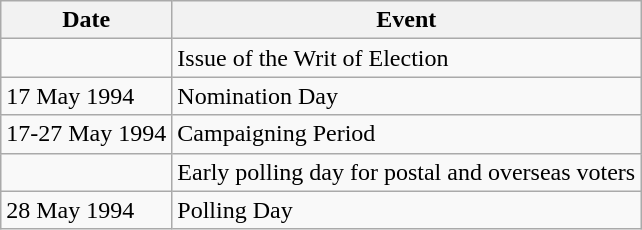<table class="wikitable">
<tr>
<th>Date</th>
<th>Event</th>
</tr>
<tr>
<td></td>
<td>Issue of the Writ of Election</td>
</tr>
<tr>
<td>17 May 1994</td>
<td>Nomination Day</td>
</tr>
<tr>
<td>17-27 May 1994</td>
<td>Campaigning Period</td>
</tr>
<tr>
<td></td>
<td>Early polling day for postal and overseas voters</td>
</tr>
<tr>
<td>28 May 1994</td>
<td>Polling Day</td>
</tr>
</table>
